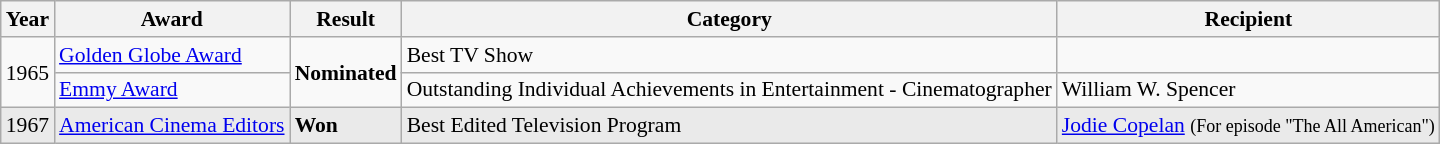<table class="wikitable" style="font-size: 90%;">
<tr>
<th>Year</th>
<th>Award</th>
<th>Result</th>
<th>Category</th>
<th>Recipient</th>
</tr>
<tr>
<td rowspan=2>1965</td>
<td><a href='#'>Golden Globe Award</a></td>
<td rowspan=2><strong>Nominated</strong></td>
<td>Best TV Show</td>
<td></td>
</tr>
<tr>
<td><a href='#'>Emmy Award</a></td>
<td>Outstanding Individual Achievements in Entertainment - Cinematographer</td>
<td>William W. Spencer</td>
</tr>
<tr style="background-color: #EAEAEA;">
<td>1967</td>
<td><a href='#'>American Cinema Editors</a></td>
<td><strong>Won</strong></td>
<td>Best Edited Television Program</td>
<td><a href='#'>Jodie Copelan</a> <small>(For episode "The All American")</small></td>
</tr>
</table>
